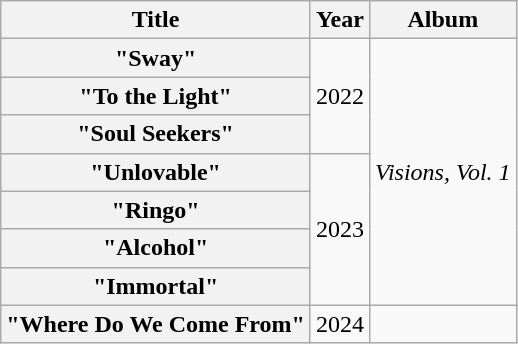<table class="wikitable plainrowheaders" style="text-align:center;">
<tr>
<th scope="col">Title</th>
<th scope="col">Year</th>
<th scope="col">Album</th>
</tr>
<tr>
<th scope="row">"Sway"</th>
<td rowspan="3">2022</td>
<td rowspan="7"><em>Visions, Vol. 1</em></td>
</tr>
<tr>
<th scope="row">"To the Light"</th>
</tr>
<tr>
<th scope="row">"Soul Seekers"</th>
</tr>
<tr>
<th scope="row">"Unlovable"</th>
<td rowspan="4">2023</td>
</tr>
<tr>
<th scope="row">"Ringo"</th>
</tr>
<tr>
<th scope="row">"Alcohol"</th>
</tr>
<tr>
<th scope="row">"Immortal"<br></th>
</tr>
<tr>
<th scope="row">"Where Do We Come From"<br></th>
<td>2024</td>
<td></td>
</tr>
</table>
